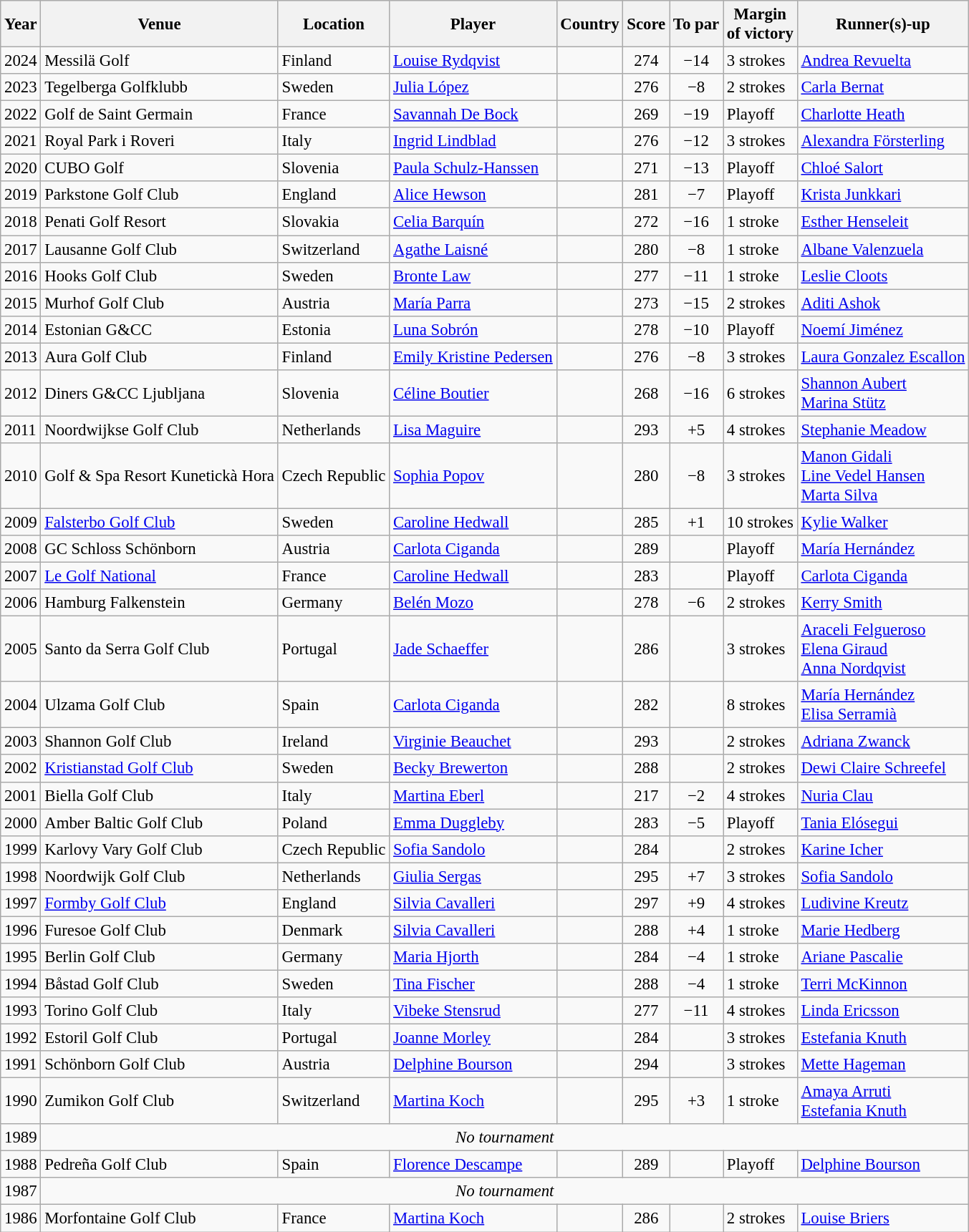<table class="wikitable sortable nowrap" style="font-size:95%;">
<tr>
<th>Year</th>
<th>Venue</th>
<th>Location</th>
<th>Player</th>
<th>Country</th>
<th>Score</th>
<th>To par</th>
<th>Margin<br>of victory</th>
<th>Runner(s)-up</th>
</tr>
<tr>
<td>2024</td>
<td>Messilä Golf</td>
<td>Finland</td>
<td><a href='#'>Louise Rydqvist</a></td>
<td></td>
<td align=center>274</td>
<td align=center>−14</td>
<td>3 strokes</td>
<td> <a href='#'>Andrea Revuelta</a></td>
</tr>
<tr>
<td>2023</td>
<td>Tegelberga Golfklubb</td>
<td>Sweden</td>
<td><a href='#'>Julia López</a></td>
<td></td>
<td align=center>276</td>
<td align=center>−8</td>
<td>2 strokes</td>
<td> <a href='#'>Carla Bernat</a></td>
</tr>
<tr>
<td>2022</td>
<td>Golf de Saint Germain</td>
<td>France</td>
<td><a href='#'>Savannah De Bock</a></td>
<td></td>
<td align=center>269</td>
<td align=center>−19</td>
<td>Playoff</td>
<td> <a href='#'>Charlotte Heath</a></td>
</tr>
<tr>
<td>2021</td>
<td>Royal Park i Roveri</td>
<td>Italy</td>
<td><a href='#'>Ingrid Lindblad</a></td>
<td></td>
<td align=center>276</td>
<td align=center>−12</td>
<td>3 strokes</td>
<td> <a href='#'>Alexandra Försterling</a></td>
</tr>
<tr>
<td>2020</td>
<td>CUBO Golf</td>
<td>Slovenia</td>
<td><a href='#'>Paula Schulz-Hanssen</a></td>
<td></td>
<td align=center>271</td>
<td align=center>−13</td>
<td>Playoff</td>
<td> <a href='#'>Chloé Salort</a></td>
</tr>
<tr>
<td>2019</td>
<td>Parkstone Golf Club</td>
<td>England</td>
<td><a href='#'>Alice Hewson</a></td>
<td></td>
<td align=center>281</td>
<td align=center>−7</td>
<td>Playoff</td>
<td> <a href='#'>Krista Junkkari</a></td>
</tr>
<tr>
<td>2018</td>
<td>Penati Golf Resort</td>
<td>Slovakia</td>
<td><a href='#'>Celia Barquín</a></td>
<td></td>
<td align=center>272</td>
<td align=center>−16</td>
<td>1 stroke</td>
<td> <a href='#'>Esther Henseleit</a></td>
</tr>
<tr>
<td>2017</td>
<td>Lausanne Golf Club</td>
<td>Switzerland</td>
<td><a href='#'>Agathe Laisné</a></td>
<td></td>
<td align=center>280</td>
<td align=center>−8</td>
<td>1 stroke</td>
<td> <a href='#'>Albane Valenzuela</a></td>
</tr>
<tr>
<td>2016</td>
<td>Hooks Golf Club</td>
<td>Sweden</td>
<td><a href='#'>Bronte Law</a></td>
<td></td>
<td align=center>277</td>
<td align=center>−11</td>
<td>1 stroke</td>
<td> <a href='#'>Leslie Cloots</a></td>
</tr>
<tr>
<td>2015</td>
<td>Murhof Golf Club</td>
<td>Austria</td>
<td><a href='#'>María Parra</a></td>
<td></td>
<td align=center>273</td>
<td align=center>−15</td>
<td>2 strokes</td>
<td> <a href='#'>Aditi Ashok</a></td>
</tr>
<tr>
<td>2014</td>
<td>Estonian G&CC</td>
<td>Estonia</td>
<td><a href='#'>Luna Sobrón</a></td>
<td></td>
<td align=center>278</td>
<td align=center>−10</td>
<td>Playoff</td>
<td> <a href='#'>Noemí Jiménez</a></td>
</tr>
<tr>
<td>2013</td>
<td>Aura Golf Club</td>
<td>Finland</td>
<td><a href='#'>Emily Kristine Pedersen</a></td>
<td></td>
<td align=center>276</td>
<td align=center>−8</td>
<td>3 strokes</td>
<td> <a href='#'>Laura Gonzalez Escallon</a></td>
</tr>
<tr>
<td>2012</td>
<td>Diners G&CC Ljubljana</td>
<td>Slovenia</td>
<td><a href='#'>Céline Boutier</a></td>
<td></td>
<td align=center>268</td>
<td align=center>−16</td>
<td>6 strokes</td>
<td> <a href='#'>Shannon Aubert</a><br> <a href='#'>Marina Stütz</a></td>
</tr>
<tr>
<td>2011</td>
<td>Noordwijkse Golf Club</td>
<td>Netherlands</td>
<td><a href='#'>Lisa Maguire</a></td>
<td></td>
<td align=center>293</td>
<td align=center>+5</td>
<td>4 strokes</td>
<td> <a href='#'>Stephanie Meadow</a></td>
</tr>
<tr>
<td>2010</td>
<td>Golf & Spa Resort Kunetickà Hora</td>
<td>Czech Republic</td>
<td><a href='#'>Sophia Popov</a></td>
<td></td>
<td align=center>280</td>
<td align=center>−8</td>
<td>3 strokes</td>
<td> <a href='#'>Manon Gidali</a><br> <a href='#'>Line Vedel Hansen</a><br> <a href='#'>Marta Silva</a></td>
</tr>
<tr>
<td>2009</td>
<td><a href='#'>Falsterbo Golf Club</a></td>
<td>Sweden</td>
<td><a href='#'>Caroline Hedwall</a></td>
<td></td>
<td align=center>285</td>
<td align=center>+1</td>
<td>10 strokes</td>
<td> <a href='#'>Kylie Walker</a></td>
</tr>
<tr>
<td>2008</td>
<td>GC Schloss Schönborn</td>
<td>Austria</td>
<td><a href='#'>Carlota Ciganda</a></td>
<td></td>
<td align=center>289</td>
<td align=center></td>
<td>Playoff</td>
<td> <a href='#'>María Hernández</a></td>
</tr>
<tr>
<td>2007</td>
<td><a href='#'>Le Golf National</a></td>
<td>France</td>
<td><a href='#'>Caroline Hedwall</a></td>
<td></td>
<td align=center>283</td>
<td align=center></td>
<td>Playoff</td>
<td> <a href='#'>Carlota Ciganda</a></td>
</tr>
<tr>
<td>2006</td>
<td>Hamburg Falkenstein</td>
<td>Germany</td>
<td><a href='#'>Belén Mozo</a></td>
<td></td>
<td align=center>278</td>
<td align=center>−6</td>
<td>2 strokes</td>
<td> <a href='#'>Kerry Smith</a></td>
</tr>
<tr>
<td>2005</td>
<td>Santo da Serra Golf Club</td>
<td>Portugal</td>
<td><a href='#'>Jade Schaeffer</a></td>
<td></td>
<td align=center>286</td>
<td align=center></td>
<td>3 strokes</td>
<td> <a href='#'>Araceli Felgueroso</a><br> <a href='#'>Elena Giraud</a><br> <a href='#'>Anna Nordqvist</a></td>
</tr>
<tr>
<td>2004</td>
<td>Ulzama Golf Club</td>
<td>Spain</td>
<td><a href='#'>Carlota Ciganda</a></td>
<td></td>
<td align=center>282</td>
<td align=center></td>
<td>8 strokes</td>
<td> <a href='#'>María Hernández</a><br> <a href='#'>Elisa Serramià</a></td>
</tr>
<tr>
<td>2003</td>
<td>Shannon Golf Club</td>
<td>Ireland</td>
<td><a href='#'>Virginie Beauchet</a></td>
<td></td>
<td align=center>293</td>
<td align=center></td>
<td>2 strokes</td>
<td> <a href='#'>Adriana Zwanck</a></td>
</tr>
<tr>
<td>2002</td>
<td><a href='#'>Kristianstad Golf Club</a></td>
<td>Sweden</td>
<td><a href='#'>Becky Brewerton</a></td>
<td></td>
<td align=center>288</td>
<td align=center></td>
<td>2 strokes</td>
<td> <a href='#'>Dewi Claire Schreefel</a></td>
</tr>
<tr>
<td>2001</td>
<td>Biella Golf Club</td>
<td>Italy</td>
<td><a href='#'>Martina Eberl</a></td>
<td></td>
<td align=center>217</td>
<td align=center>−2</td>
<td>4 strokes</td>
<td> <a href='#'>Nuria Clau</a></td>
</tr>
<tr>
<td>2000</td>
<td>Amber Baltic Golf Club</td>
<td>Poland</td>
<td><a href='#'>Emma Duggleby</a></td>
<td></td>
<td align=center>283</td>
<td align=center>−5</td>
<td>Playoff</td>
<td> <a href='#'>Tania Elósegui</a></td>
</tr>
<tr>
<td>1999</td>
<td>Karlovy Vary Golf Club</td>
<td>Czech Republic</td>
<td><a href='#'>Sofia Sandolo</a></td>
<td></td>
<td align=center>284</td>
<td align=center></td>
<td>2 strokes</td>
<td> <a href='#'>Karine Icher</a></td>
</tr>
<tr>
<td>1998</td>
<td>Noordwijk Golf Club</td>
<td>Netherlands</td>
<td><a href='#'>Giulia Sergas</a></td>
<td></td>
<td align=center>295</td>
<td align=center>+7</td>
<td>3 strokes</td>
<td> <a href='#'>Sofia Sandolo</a></td>
</tr>
<tr>
<td>1997</td>
<td><a href='#'>Formby Golf Club</a></td>
<td>England</td>
<td><a href='#'>Silvia Cavalleri</a></td>
<td></td>
<td align=center>297</td>
<td align=center>+9</td>
<td>4 strokes</td>
<td> <a href='#'>Ludivine Kreutz</a></td>
</tr>
<tr>
<td>1996</td>
<td>Furesoe Golf Club</td>
<td>Denmark</td>
<td><a href='#'>Silvia Cavalleri</a></td>
<td></td>
<td align=center>288</td>
<td align=center>+4</td>
<td>1 stroke</td>
<td> <a href='#'>Marie Hedberg</a></td>
</tr>
<tr>
<td>1995</td>
<td>Berlin Golf Club</td>
<td>Germany</td>
<td><a href='#'>Maria Hjorth</a></td>
<td></td>
<td align=center>284</td>
<td align=center>−4</td>
<td>1 stroke</td>
<td> <a href='#'>Ariane Pascalie</a></td>
</tr>
<tr>
<td>1994</td>
<td>Båstad Golf Club</td>
<td>Sweden</td>
<td><a href='#'>Tina Fischer</a></td>
<td></td>
<td align=center>288</td>
<td align=center>−4</td>
<td>1 stroke</td>
<td> <a href='#'>Terri McKinnon</a></td>
</tr>
<tr>
<td>1993</td>
<td>Torino Golf Club</td>
<td>Italy</td>
<td><a href='#'>Vibeke Stensrud</a></td>
<td></td>
<td align=center>277</td>
<td align=center>−11</td>
<td>4 strokes</td>
<td> <a href='#'>Linda Ericsson</a></td>
</tr>
<tr>
<td>1992</td>
<td>Estoril Golf Club</td>
<td>Portugal</td>
<td><a href='#'>Joanne Morley</a></td>
<td></td>
<td align=center>284</td>
<td align=center></td>
<td>3 strokes</td>
<td> <a href='#'>Estefania Knuth</a></td>
</tr>
<tr>
<td>1991</td>
<td>Schönborn Golf Club</td>
<td>Austria</td>
<td><a href='#'>Delphine Bourson</a></td>
<td></td>
<td align=center>294</td>
<td align=center></td>
<td>3 strokes</td>
<td> <a href='#'>Mette Hageman</a></td>
</tr>
<tr>
<td>1990</td>
<td>Zumikon Golf Club</td>
<td>Switzerland</td>
<td><a href='#'>Martina Koch</a></td>
<td></td>
<td align=center>295</td>
<td align=center>+3</td>
<td>1 stroke</td>
<td> <a href='#'>Amaya Arruti</a><br> <a href='#'>Estefania Knuth</a></td>
</tr>
<tr>
<td>1989</td>
<td colspan=8 align=center><em>No tournament</em></td>
</tr>
<tr>
<td>1988</td>
<td>Pedreña Golf Club</td>
<td>Spain</td>
<td><a href='#'>Florence Descampe</a></td>
<td></td>
<td align=center>289</td>
<td align=center></td>
<td>Playoff</td>
<td> <a href='#'>Delphine Bourson</a></td>
</tr>
<tr>
<td>1987</td>
<td colspan=8 align=center><em>No tournament</em></td>
</tr>
<tr>
<td>1986</td>
<td>Morfontaine Golf Club</td>
<td>France</td>
<td><a href='#'>Martina Koch</a></td>
<td></td>
<td align=center>286</td>
<td align=center></td>
<td>2 strokes</td>
<td> <a href='#'>Louise Briers</a></td>
</tr>
</table>
